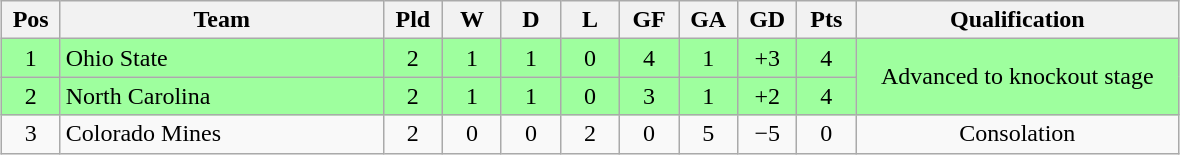<table class="wikitable" style="text-align:center; margin: 1em auto">
<tr>
<th style="width:2em">Pos</th>
<th style="width:13em">Team</th>
<th style="width:2em">Pld</th>
<th style="width:2em">W</th>
<th style="width:2em">D</th>
<th style="width:2em">L</th>
<th style="width:2em">GF</th>
<th style="width:2em">GA</th>
<th style="width:2em">GD</th>
<th style="width:2em">Pts</th>
<th style="width:13em">Qualification</th>
</tr>
<tr bgcolor="#9eff9e">
<td>1</td>
<td style="text-align:left">Ohio State</td>
<td>2</td>
<td>1</td>
<td>1</td>
<td>0</td>
<td>4</td>
<td>1</td>
<td>+3</td>
<td>4</td>
<td rowspan="2">Advanced to knockout stage</td>
</tr>
<tr bgcolor="#9eff9e">
<td>2</td>
<td style="text-align:left">North Carolina</td>
<td>2</td>
<td>1</td>
<td>1</td>
<td>0</td>
<td>3</td>
<td>1</td>
<td>+2</td>
<td>4</td>
</tr>
<tr>
<td>3</td>
<td style="text-align:left">Colorado Mines</td>
<td>2</td>
<td>0</td>
<td>0</td>
<td>2</td>
<td>0</td>
<td>5</td>
<td>−5</td>
<td>0</td>
<td>Consolation</td>
</tr>
</table>
